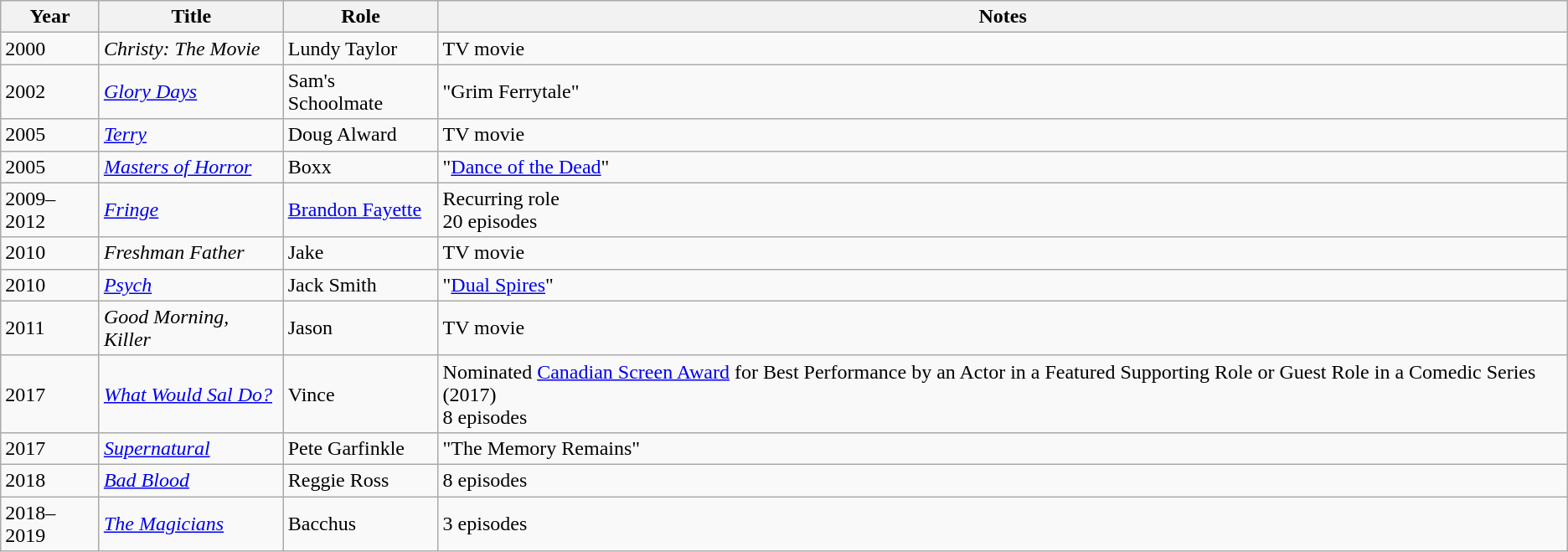<table class="wikitable sortable">
<tr>
<th>Year</th>
<th>Title</th>
<th>Role</th>
<th class="unsortable">Notes</th>
</tr>
<tr>
<td>2000</td>
<td><em>Christy: The Movie</em></td>
<td>Lundy Taylor</td>
<td>TV movie</td>
</tr>
<tr>
<td>2002</td>
<td><em><a href='#'>Glory Days</a></em></td>
<td>Sam's Schoolmate</td>
<td>"Grim Ferrytale"</td>
</tr>
<tr>
<td>2005</td>
<td><em><a href='#'>Terry</a></em></td>
<td>Doug Alward</td>
<td>TV movie</td>
</tr>
<tr>
<td>2005</td>
<td><em><a href='#'>Masters of Horror</a></em></td>
<td>Boxx</td>
<td>"<a href='#'>Dance of the Dead</a>"</td>
</tr>
<tr>
<td>2009–2012</td>
<td><em><a href='#'>Fringe</a></em></td>
<td><a href='#'>Brandon Fayette</a></td>
<td>Recurring role<br>20 episodes</td>
</tr>
<tr>
<td>2010</td>
<td><em>Freshman Father</em></td>
<td>Jake</td>
<td>TV movie</td>
</tr>
<tr>
<td>2010</td>
<td><em><a href='#'>Psych</a></em></td>
<td>Jack Smith</td>
<td>"<a href='#'>Dual Spires</a>"</td>
</tr>
<tr>
<td>2011</td>
<td><em>Good Morning, Killer</em></td>
<td>Jason</td>
<td>TV movie</td>
</tr>
<tr>
<td>2017</td>
<td><em><a href='#'>What Would Sal Do?</a></em></td>
<td>Vince</td>
<td>Nominated  <a href='#'>Canadian Screen Award</a> for Best Performance by an Actor in a Featured Supporting Role or Guest Role in a Comedic Series (2017)<br>8 episodes</td>
</tr>
<tr>
<td>2017</td>
<td><em><a href='#'>Supernatural</a></em></td>
<td>Pete Garfinkle</td>
<td>"The Memory Remains"</td>
</tr>
<tr>
<td>2018</td>
<td><em><a href='#'>Bad Blood</a></em></td>
<td>Reggie Ross</td>
<td>8 episodes</td>
</tr>
<tr>
<td>2018–2019</td>
<td data-sort-value="Magicians, The"><em><a href='#'>The Magicians</a></em></td>
<td>Bacchus</td>
<td>3 episodes</td>
</tr>
</table>
